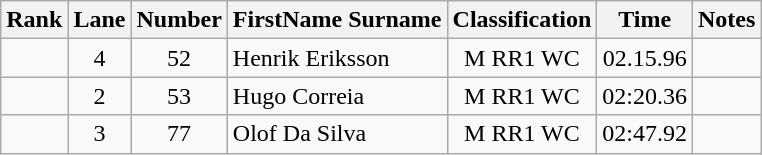<table class="wikitable sortable" style="text-align:center">
<tr>
<th>Rank</th>
<th>Lane</th>
<th>Number</th>
<th>FirstName Surname</th>
<th>Classification</th>
<th>Time</th>
<th>Notes</th>
</tr>
<tr>
<td></td>
<td>4</td>
<td>52</td>
<td style="text-align:left"> Henrik Eriksson</td>
<td>M RR1 WC</td>
<td>02.15.96</td>
<td></td>
</tr>
<tr>
<td></td>
<td>2</td>
<td>53</td>
<td style="text-align:left"> Hugo Correia</td>
<td>M RR1 WC</td>
<td>02:20.36</td>
<td></td>
</tr>
<tr>
<td></td>
<td>3</td>
<td>77</td>
<td style="text-align:left"> Olof Da Silva</td>
<td>M RR1 WC</td>
<td>02:47.92</td>
<td></td>
</tr>
</table>
